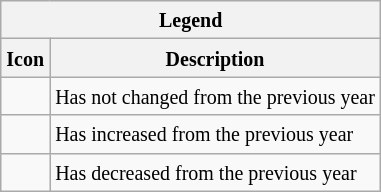<table class="wikitable">
<tr>
<th colspan="2"><small>Legend</small></th>
</tr>
<tr>
<th><small> Icon</small></th>
<th><small> Description</small></th>
</tr>
<tr>
<td></td>
<td><small>Has not changed from the previous year</small></td>
</tr>
<tr>
<td></td>
<td><small>Has increased from the previous year</small></td>
</tr>
<tr>
<td></td>
<td><small>Has decreased from the previous year</small></td>
</tr>
</table>
